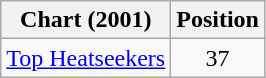<table class="wikitable" border="1">
<tr>
<th>Chart (2001)</th>
<th>Position</th>
</tr>
<tr>
<td><a href='#'>Top Heatseekers</a></td>
<td align="center">37</td>
</tr>
</table>
